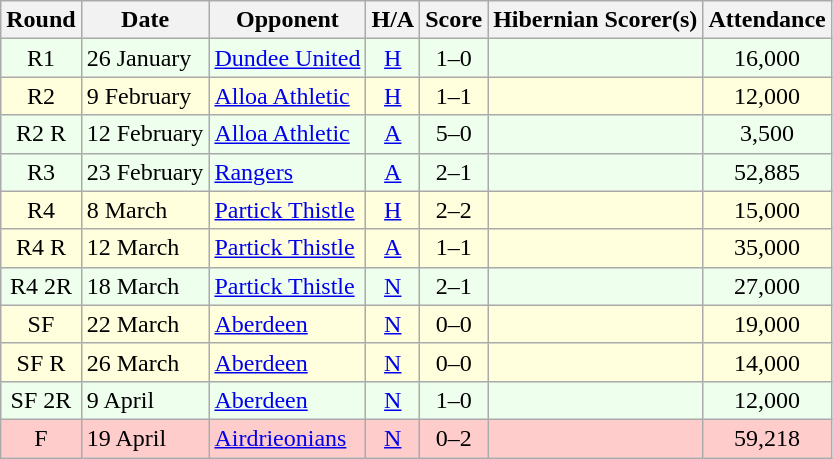<table class="wikitable" style="text-align:center">
<tr>
<th>Round</th>
<th>Date</th>
<th>Opponent</th>
<th>H/A</th>
<th>Score</th>
<th>Hibernian Scorer(s)</th>
<th>Attendance</th>
</tr>
<tr bgcolor=#EEFFEE>
<td>R1</td>
<td align=left>26 January</td>
<td align=left><a href='#'>Dundee United</a></td>
<td><a href='#'>H</a></td>
<td>1–0</td>
<td align=left></td>
<td>16,000</td>
</tr>
<tr bgcolor=#FFFFDD>
<td>R2</td>
<td align=left>9 February</td>
<td align=left><a href='#'>Alloa Athletic</a></td>
<td><a href='#'>H</a></td>
<td>1–1</td>
<td align=left></td>
<td>12,000</td>
</tr>
<tr bgcolor=#EEFFEE>
<td>R2 R</td>
<td align=left>12 February</td>
<td align=left><a href='#'>Alloa Athletic</a></td>
<td><a href='#'>A</a></td>
<td>5–0</td>
<td align=left></td>
<td>3,500</td>
</tr>
<tr bgcolor=#EEFFEE>
<td>R3</td>
<td align=left>23 February</td>
<td align=left><a href='#'>Rangers</a></td>
<td><a href='#'>A</a></td>
<td>2–1</td>
<td align=left></td>
<td>52,885</td>
</tr>
<tr bgcolor=#FFFFDD>
<td>R4</td>
<td align=left>8 March</td>
<td align=left><a href='#'>Partick Thistle</a></td>
<td><a href='#'>H</a></td>
<td>2–2</td>
<td align=left></td>
<td>15,000</td>
</tr>
<tr bgcolor=#FFFFDD>
<td>R4 R</td>
<td align=left>12 March</td>
<td align=left><a href='#'>Partick Thistle</a></td>
<td><a href='#'>A</a></td>
<td>1–1</td>
<td align=left></td>
<td>35,000</td>
</tr>
<tr bgcolor=#EEFFEE>
<td>R4 2R</td>
<td align=left>18 March</td>
<td align=left><a href='#'>Partick Thistle</a></td>
<td><a href='#'>N</a></td>
<td>2–1</td>
<td align=left></td>
<td>27,000</td>
</tr>
<tr bgcolor=#FFFFDD>
<td>SF</td>
<td align=left>22 March</td>
<td align=left><a href='#'>Aberdeen</a></td>
<td><a href='#'>N</a></td>
<td>0–0</td>
<td align=left></td>
<td>19,000</td>
</tr>
<tr bgcolor=#FFFFDD>
<td>SF R</td>
<td align=left>26 March</td>
<td align=left><a href='#'>Aberdeen</a></td>
<td><a href='#'>N</a></td>
<td>0–0</td>
<td align=left></td>
<td>14,000</td>
</tr>
<tr bgcolor=#EEFFEE>
<td>SF 2R</td>
<td align=left>9 April</td>
<td align=left><a href='#'>Aberdeen</a></td>
<td><a href='#'>N</a></td>
<td>1–0</td>
<td align=left></td>
<td>12,000</td>
</tr>
<tr bgcolor=#FFCCCC>
<td>F</td>
<td align=left>19 April</td>
<td align=left><a href='#'>Airdrieonians</a></td>
<td><a href='#'>N</a></td>
<td>0–2</td>
<td align=left></td>
<td>59,218</td>
</tr>
</table>
